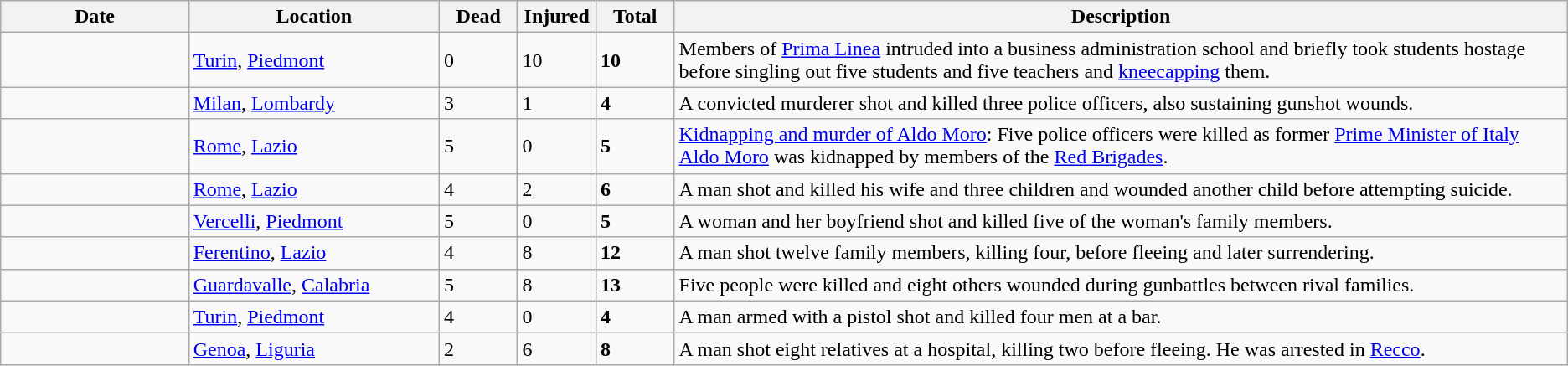<table class="wikitable sortable mw-datatable">
<tr>
<th width=12%>Date</th>
<th width=16%>Location</th>
<th width=5%>Dead</th>
<th width=5%>Injured</th>
<th width=5%>Total</th>
<th width=60%>Description</th>
</tr>
<tr>
<td></td>
<td><a href='#'>Turin</a>, <a href='#'>Piedmont</a></td>
<td>0</td>
<td>10</td>
<td><strong>10</strong></td>
<td>Members of <a href='#'>Prima Linea</a> intruded into a business administration school and briefly took students hostage before singling out five students and five teachers and <a href='#'>kneecapping</a> them.</td>
</tr>
<tr>
<td></td>
<td><a href='#'>Milan</a>, <a href='#'>Lombardy</a></td>
<td>3</td>
<td>1</td>
<td><strong>4</strong></td>
<td>A convicted murderer shot and killed three police officers, also sustaining gunshot wounds.</td>
</tr>
<tr>
<td></td>
<td><a href='#'>Rome</a>, <a href='#'>Lazio</a></td>
<td>5</td>
<td>0</td>
<td><strong>5</strong></td>
<td><a href='#'>Kidnapping and murder of Aldo Moro</a>: Five police officers were killed as former <a href='#'>Prime Minister of Italy</a> <a href='#'>Aldo Moro</a> was kidnapped by members of the <a href='#'>Red Brigades</a>.</td>
</tr>
<tr>
<td></td>
<td><a href='#'>Rome</a>, <a href='#'>Lazio</a></td>
<td>4</td>
<td>2</td>
<td><strong>6</strong></td>
<td>A man shot and killed his wife and three children and wounded another child before attempting suicide.</td>
</tr>
<tr>
<td></td>
<td><a href='#'>Vercelli</a>, <a href='#'>Piedmont</a></td>
<td>5</td>
<td>0</td>
<td><strong>5</strong></td>
<td>A woman and her boyfriend shot and killed five of the woman's family members.</td>
</tr>
<tr>
<td></td>
<td><a href='#'>Ferentino</a>, <a href='#'>Lazio</a></td>
<td>4</td>
<td>8</td>
<td><strong>12</strong></td>
<td>A man shot twelve family members, killing four, before fleeing and later surrendering.</td>
</tr>
<tr>
<td></td>
<td><a href='#'>Guardavalle</a>, <a href='#'>Calabria</a></td>
<td>5</td>
<td>8</td>
<td><strong>13</strong></td>
<td>Five people were killed and eight others wounded during gunbattles between rival families.</td>
</tr>
<tr>
<td></td>
<td><a href='#'>Turin</a>, <a href='#'>Piedmont</a></td>
<td>4</td>
<td>0</td>
<td><strong>4</strong></td>
<td>A man armed with a pistol shot and killed four men at a bar.</td>
</tr>
<tr>
<td></td>
<td><a href='#'>Genoa</a>, <a href='#'>Liguria</a></td>
<td>2</td>
<td>6</td>
<td><strong>8</strong></td>
<td>A man shot eight relatives at a hospital, killing two before fleeing. He was arrested in <a href='#'>Recco</a>.</td>
</tr>
</table>
